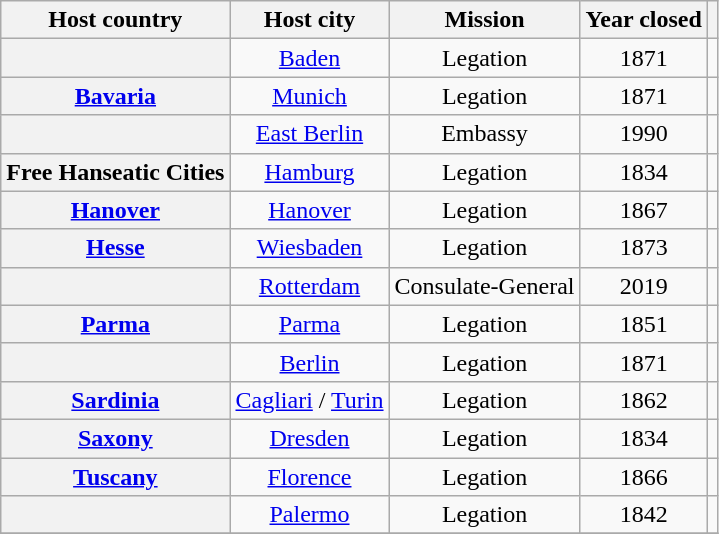<table class="wikitable plainrowheaders" style="text-align:center;">
<tr>
<th scope="col">Host country</th>
<th scope="col">Host city</th>
<th scope="col">Mission</th>
<th scope="col">Year closed</th>
<th scope="col"></th>
</tr>
<tr>
<th scope="row"></th>
<td><a href='#'>Baden</a></td>
<td>Legation</td>
<td>1871</td>
<td></td>
</tr>
<tr>
<th scope="row"> <a href='#'>Bavaria</a></th>
<td><a href='#'>Munich</a></td>
<td>Legation</td>
<td>1871</td>
<td></td>
</tr>
<tr>
<th scope="row"></th>
<td><a href='#'>East Berlin</a></td>
<td>Embassy</td>
<td>1990</td>
<td></td>
</tr>
<tr>
<th scope="row">Free Hanseatic Cities</th>
<td><a href='#'>Hamburg</a></td>
<td>Legation</td>
<td>1834</td>
<td></td>
</tr>
<tr>
<th scope="row"> <a href='#'>Hanover</a></th>
<td><a href='#'>Hanover</a></td>
<td>Legation</td>
<td>1867</td>
<td></td>
</tr>
<tr>
<th scope="row"> <a href='#'>Hesse</a></th>
<td><a href='#'>Wiesbaden</a></td>
<td>Legation</td>
<td>1873</td>
<td></td>
</tr>
<tr>
<th scope="row"></th>
<td><a href='#'>Rotterdam</a></td>
<td>Consulate-General</td>
<td>2019</td>
<td></td>
</tr>
<tr>
<th scope="row"> <a href='#'>Parma</a></th>
<td><a href='#'>Parma</a></td>
<td>Legation</td>
<td>1851</td>
<td></td>
</tr>
<tr>
<th scope="row"></th>
<td><a href='#'>Berlin</a></td>
<td>Legation</td>
<td>1871</td>
<td></td>
</tr>
<tr>
<th scope="row"> <a href='#'>Sardinia</a></th>
<td><a href='#'>Cagliari</a> / <a href='#'>Turin</a></td>
<td>Legation</td>
<td>1862</td>
<td></td>
</tr>
<tr>
<th scope="row"> <a href='#'>Saxony</a></th>
<td><a href='#'>Dresden</a></td>
<td>Legation</td>
<td>1834</td>
<td></td>
</tr>
<tr>
<th scope="row"> <a href='#'>Tuscany</a></th>
<td><a href='#'>Florence</a></td>
<td>Legation</td>
<td>1866</td>
<td></td>
</tr>
<tr>
<th scope="row"></th>
<td><a href='#'>Palermo</a></td>
<td>Legation</td>
<td>1842</td>
<td></td>
</tr>
<tr>
</tr>
</table>
